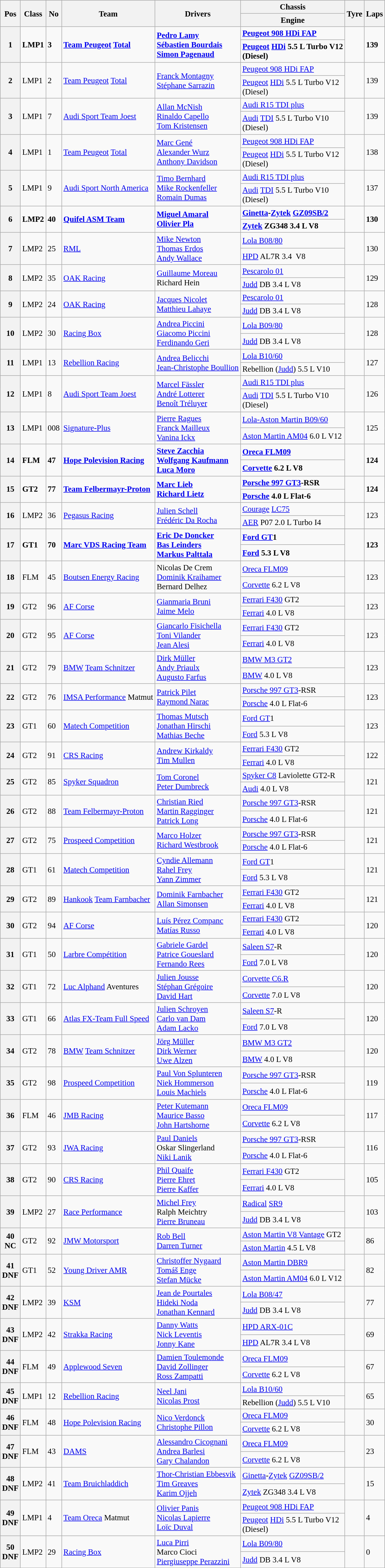<table class="wikitable" style="font-size: 95%;">
<tr>
<th rowspan=2>Pos</th>
<th rowspan=2>Class</th>
<th rowspan=2>No</th>
<th rowspan=2>Team</th>
<th rowspan=2>Drivers</th>
<th>Chassis</th>
<th rowspan=2>Tyre</th>
<th rowspan=2>Laps</th>
</tr>
<tr>
<th>Engine</th>
</tr>
<tr style="font-weight:bold">
<th rowspan=2>1</th>
<td rowspan=2>LMP1</td>
<td rowspan=2>3</td>
<td rowspan=2> <a href='#'>Team Peugeot</a> <a href='#'>Total</a></td>
<td rowspan=2> <a href='#'>Pedro Lamy</a><br> <a href='#'>Sébastien Bourdais</a><br> <a href='#'>Simon Pagenaud</a></td>
<td><a href='#'>Peugeot 908 HDi FAP</a></td>
<td rowspan=2></td>
<td rowspan=2>139</td>
</tr>
<tr style="font-weight:bold">
<td><a href='#'>Peugeot</a> <a href='#'>HDi</a> 5.5 L Turbo V12<br>(Diesel)</td>
</tr>
<tr>
<th rowspan=2>2</th>
<td rowspan=2>LMP1</td>
<td rowspan=2>2</td>
<td rowspan=2> <a href='#'>Team Peugeot</a> <a href='#'>Total</a></td>
<td rowspan=2> <a href='#'>Franck Montagny</a><br> <a href='#'>Stéphane Sarrazin</a></td>
<td><a href='#'>Peugeot 908 HDi FAP</a></td>
<td rowspan=2></td>
<td rowspan=2>139</td>
</tr>
<tr>
<td><a href='#'>Peugeot</a> <a href='#'>HDi</a> 5.5 L Turbo V12<br>(Diesel)</td>
</tr>
<tr>
<th rowspan=2>3</th>
<td rowspan=2>LMP1</td>
<td rowspan=2>7</td>
<td rowspan=2> <a href='#'>Audi Sport Team Joest</a></td>
<td rowspan=2> <a href='#'>Allan McNish</a><br> <a href='#'>Rinaldo Capello</a><br> <a href='#'>Tom Kristensen</a></td>
<td><a href='#'>Audi R15 TDI plus</a></td>
<td rowspan=2></td>
<td rowspan=2>139</td>
</tr>
<tr>
<td><a href='#'>Audi</a> <a href='#'>TDI</a> 5.5 L Turbo V10<br>(Diesel)</td>
</tr>
<tr>
<th rowspan=2>4</th>
<td rowspan=2>LMP1</td>
<td rowspan=2>1</td>
<td rowspan=2> <a href='#'>Team Peugeot</a> <a href='#'>Total</a></td>
<td rowspan=2> <a href='#'>Marc Gené</a><br> <a href='#'>Alexander Wurz</a><br> <a href='#'>Anthony Davidson</a></td>
<td><a href='#'>Peugeot 908 HDi FAP</a></td>
<td rowspan=2></td>
<td rowspan=2>138</td>
</tr>
<tr>
<td><a href='#'>Peugeot</a> <a href='#'>HDi</a> 5.5 L Turbo V12<br>(Diesel)</td>
</tr>
<tr>
<th rowspan=2>5</th>
<td rowspan=2>LMP1</td>
<td rowspan=2>9</td>
<td rowspan=2> <a href='#'>Audi Sport North America</a></td>
<td rowspan=2> <a href='#'>Timo Bernhard</a><br> <a href='#'>Mike Rockenfeller</a><br> <a href='#'>Romain Dumas</a></td>
<td><a href='#'>Audi R15 TDI plus</a></td>
<td rowspan=2></td>
<td rowspan=2>137</td>
</tr>
<tr>
<td><a href='#'>Audi</a> <a href='#'>TDI</a> 5.5 L Turbo V10<br>(Diesel)</td>
</tr>
<tr style="font-weight:bold">
<th rowspan=2>6</th>
<td rowspan=2>LMP2</td>
<td rowspan=2>40</td>
<td rowspan=2> <a href='#'>Quifel ASM Team</a></td>
<td rowspan=2> <a href='#'>Miguel Amaral</a><br> <a href='#'>Olivier Pla</a></td>
<td><a href='#'>Ginetta</a>-<a href='#'>Zytek</a> <a href='#'>GZ09SB/2</a></td>
<td rowspan=2></td>
<td rowspan=2>130</td>
</tr>
<tr style="font-weight:bold">
<td><a href='#'>Zytek</a> ZG348 3.4 L V8</td>
</tr>
<tr>
<th rowspan=2>7</th>
<td rowspan=2>LMP2</td>
<td rowspan=2>25</td>
<td rowspan=2> <a href='#'>RML</a></td>
<td rowspan=2> <a href='#'>Mike Newton</a><br> <a href='#'>Thomas Erdos</a><br> <a href='#'>Andy Wallace</a></td>
<td><a href='#'>Lola B08/80</a></td>
<td rowspan=2></td>
<td rowspan=2>130</td>
</tr>
<tr>
<td><a href='#'>HPD</a> AL7R 3.4  V8</td>
</tr>
<tr>
<th rowspan=2>8</th>
<td rowspan=2>LMP2</td>
<td rowspan=2>35</td>
<td rowspan=2> <a href='#'>OAK Racing</a></td>
<td rowspan=2> <a href='#'>Guillaume Moreau</a><br> Richard Hein</td>
<td><a href='#'>Pescarolo 01</a></td>
<td rowspan=2></td>
<td rowspan=2>129</td>
</tr>
<tr>
<td><a href='#'>Judd</a> DB 3.4 L V8</td>
</tr>
<tr>
<th rowspan=2>9</th>
<td rowspan=2>LMP2</td>
<td rowspan=2>24</td>
<td rowspan=2> <a href='#'>OAK Racing</a></td>
<td rowspan=2> <a href='#'>Jacques Nicolet</a><br> <a href='#'>Matthieu Lahaye</a></td>
<td><a href='#'>Pescarolo 01</a></td>
<td rowspan=2></td>
<td rowspan=2>128</td>
</tr>
<tr>
<td><a href='#'>Judd</a> DB 3.4 L V8</td>
</tr>
<tr>
<th rowspan=2>10</th>
<td rowspan=2>LMP2</td>
<td rowspan=2>30</td>
<td rowspan=2> <a href='#'>Racing Box</a></td>
<td rowspan=2> <a href='#'>Andrea Piccini</a><br> <a href='#'>Giacomo Piccini</a><br> <a href='#'>Ferdinando Geri</a></td>
<td><a href='#'>Lola B09/80</a></td>
<td rowspan=2></td>
<td rowspan=2>128</td>
</tr>
<tr>
<td><a href='#'>Judd</a> DB 3.4 L V8</td>
</tr>
<tr>
<th rowspan=2>11</th>
<td rowspan=2>LMP1</td>
<td rowspan=2>13</td>
<td rowspan=2> <a href='#'>Rebellion Racing</a></td>
<td rowspan=2> <a href='#'>Andrea Belicchi</a><br> <a href='#'>Jean-Christophe Boullion</a></td>
<td><a href='#'>Lola B10/60</a></td>
<td rowspan=2></td>
<td rowspan=2>127</td>
</tr>
<tr>
<td>Rebellion (<a href='#'>Judd</a>) 5.5 L V10</td>
</tr>
<tr>
<th rowspan=2>12</th>
<td rowspan=2>LMP1</td>
<td rowspan=2>8</td>
<td rowspan=2> <a href='#'>Audi Sport Team Joest</a></td>
<td rowspan=2> <a href='#'>Marcel Fässler</a><br> <a href='#'>André Lotterer</a><br> <a href='#'>Benoît Tréluyer</a></td>
<td><a href='#'>Audi R15 TDI plus</a></td>
<td rowspan=2></td>
<td rowspan=2>126</td>
</tr>
<tr>
<td><a href='#'>Audi</a> <a href='#'>TDI</a> 5.5 L Turbo V10<br>(Diesel)</td>
</tr>
<tr>
<th rowspan=2>13</th>
<td rowspan=2>LMP1</td>
<td rowspan=2>008</td>
<td rowspan=2> <a href='#'>Signature-Plus</a></td>
<td rowspan=2> <a href='#'>Pierre Ragues</a><br> <a href='#'>Franck Mailleux</a><br> <a href='#'>Vanina Ickx</a></td>
<td><a href='#'>Lola-Aston Martin B09/60</a></td>
<td rowspan=2></td>
<td rowspan=2>125</td>
</tr>
<tr>
<td><a href='#'>Aston Martin AM04</a> 6.0 L V12</td>
</tr>
<tr style="font-weight:bold">
<th rowspan=2>14</th>
<td rowspan=2>FLM</td>
<td rowspan=2>47</td>
<td rowspan=2> <a href='#'>Hope Polevision Racing</a></td>
<td rowspan=2> <a href='#'>Steve Zacchia</a><br> <a href='#'>Wolfgang Kaufmann</a><br> <a href='#'>Luca Moro</a></td>
<td><a href='#'>Oreca FLM09</a></td>
<td rowspan=2></td>
<td rowspan=2>124</td>
</tr>
<tr style="font-weight:bold">
<td><a href='#'>Corvette</a> 6.2 L V8</td>
</tr>
<tr style="font-weight:bold">
<th rowspan=2>15</th>
<td rowspan=2>GT2</td>
<td rowspan=2>77</td>
<td rowspan=2> <a href='#'>Team Felbermayr-Proton</a></td>
<td rowspan=2> <a href='#'>Marc Lieb</a><br> <a href='#'>Richard Lietz</a></td>
<td><a href='#'>Porsche 997 GT3</a>-RSR</td>
<td rowspan=2></td>
<td rowspan=2>124</td>
</tr>
<tr style="font-weight:bold">
<td><a href='#'>Porsche</a> 4.0 L Flat-6</td>
</tr>
<tr>
<th rowspan=2>16</th>
<td rowspan=2>LMP2</td>
<td rowspan=2>36</td>
<td rowspan=2> <a href='#'>Pegasus Racing</a></td>
<td rowspan=2> <a href='#'>Julien Schell</a><br> <a href='#'>Frédéric Da Rocha</a></td>
<td><a href='#'>Courage</a> <a href='#'>LC75</a></td>
<td rowspan=2></td>
<td rowspan=2>123</td>
</tr>
<tr>
<td><a href='#'>AER</a> P07 2.0 L Turbo I4</td>
</tr>
<tr>
</tr>
<tr style="font-weight:bold">
<th rowspan=2>17</th>
<td rowspan=2>GT1</td>
<td rowspan=2>70</td>
<td rowspan=2> <a href='#'>Marc VDS Racing Team</a></td>
<td rowspan=2> <a href='#'>Eric De Doncker</a><br> <a href='#'>Bas Leinders</a><br> <a href='#'>Markus Palttala</a></td>
<td><a href='#'>Ford GT</a>1</td>
<td rowspan=2></td>
<td rowspan=2>123</td>
</tr>
<tr style="font-weight:bold">
<td><a href='#'>Ford</a> 5.3 L V8</td>
</tr>
<tr>
<th rowspan=2>18</th>
<td rowspan=2>FLM</td>
<td rowspan=2>45</td>
<td rowspan=2> <a href='#'>Boutsen Energy Racing</a></td>
<td rowspan=2> Nicolas De Crem<br> <a href='#'>Dominik Kraihamer</a><br> Bernard Delhez</td>
<td><a href='#'>Oreca FLM09</a></td>
<td rowspan=2></td>
<td rowspan=2>123</td>
</tr>
<tr>
<td><a href='#'>Corvette</a> 6.2 L V8</td>
</tr>
<tr>
<th rowspan=2>19</th>
<td rowspan=2>GT2</td>
<td rowspan=2>96</td>
<td rowspan=2> <a href='#'>AF Corse</a></td>
<td rowspan=2> <a href='#'>Gianmaria Bruni</a><br> <a href='#'>Jaime Melo</a></td>
<td><a href='#'>Ferrari F430</a> GT2</td>
<td rowspan=2></td>
<td rowspan=2>123</td>
</tr>
<tr>
<td><a href='#'>Ferrari</a> 4.0 L V8</td>
</tr>
<tr>
<th rowspan=2>20</th>
<td rowspan=2>GT2</td>
<td rowspan=2>95</td>
<td rowspan=2> <a href='#'>AF Corse</a></td>
<td rowspan=2> <a href='#'>Giancarlo Fisichella</a><br> <a href='#'>Toni Vilander</a><br> <a href='#'>Jean Alesi</a></td>
<td><a href='#'>Ferrari F430</a> GT2</td>
<td rowspan=2></td>
<td rowspan=2>123</td>
</tr>
<tr>
<td><a href='#'>Ferrari</a> 4.0 L V8</td>
</tr>
<tr>
<th rowspan=2>21</th>
<td rowspan=2>GT2</td>
<td rowspan=2>79</td>
<td rowspan=2> <a href='#'>BMW</a> <a href='#'>Team Schnitzer</a></td>
<td rowspan=2> <a href='#'>Dirk Müller</a><br> <a href='#'>Andy Priaulx</a><br> <a href='#'>Augusto Farfus</a></td>
<td><a href='#'>BMW M3 GT2</a></td>
<td rowspan=2></td>
<td rowspan=2>123</td>
</tr>
<tr>
<td><a href='#'>BMW</a> 4.0 L V8</td>
</tr>
<tr>
<th rowspan=2>22</th>
<td rowspan=2>GT2</td>
<td rowspan=2>76</td>
<td rowspan=2> <a href='#'>IMSA Performance</a> Matmut</td>
<td rowspan=2> <a href='#'>Patrick Pilet</a><br> <a href='#'>Raymond Narac</a></td>
<td><a href='#'>Porsche 997 GT3</a>-RSR</td>
<td rowspan=2></td>
<td rowspan=2>123</td>
</tr>
<tr>
<td><a href='#'>Porsche</a> 4.0 L Flat-6</td>
</tr>
<tr>
<th rowspan=2>23</th>
<td rowspan=2>GT1</td>
<td rowspan=2>60</td>
<td rowspan=2> <a href='#'>Matech Competition</a></td>
<td rowspan=2> <a href='#'>Thomas Mutsch</a><br> <a href='#'>Jonathan Hirschi</a><br> <a href='#'>Mathias Beche</a></td>
<td><a href='#'>Ford GT</a>1</td>
<td rowspan=2></td>
<td rowspan=2>123</td>
</tr>
<tr>
<td><a href='#'>Ford</a> 5.3 L V8</td>
</tr>
<tr>
<th rowspan=2>24</th>
<td rowspan=2>GT2</td>
<td rowspan=2>91</td>
<td rowspan=2> <a href='#'>CRS Racing</a></td>
<td rowspan=2> <a href='#'>Andrew Kirkaldy</a><br> <a href='#'>Tim Mullen</a></td>
<td><a href='#'>Ferrari F430</a> GT2</td>
<td rowspan=2></td>
<td rowspan=2>122</td>
</tr>
<tr>
<td><a href='#'>Ferrari</a> 4.0 L V8</td>
</tr>
<tr>
<th rowspan=2>25</th>
<td rowspan=2>GT2</td>
<td rowspan=2>85</td>
<td rowspan=2> <a href='#'>Spyker Squadron</a></td>
<td rowspan=2> <a href='#'>Tom Coronel</a><br> <a href='#'>Peter Dumbreck</a></td>
<td><a href='#'>Spyker C8</a> Laviolette GT2-R</td>
<td rowspan=2></td>
<td rowspan=2>121</td>
</tr>
<tr>
<td><a href='#'>Audi</a> 4.0 L V8</td>
</tr>
<tr>
<th rowspan=2>26</th>
<td rowspan=2>GT2</td>
<td rowspan=2>88</td>
<td rowspan=2> <a href='#'>Team Felbermayr-Proton</a></td>
<td rowspan=2> <a href='#'>Christian Ried</a><br> <a href='#'>Martin Ragginger</a><br> <a href='#'>Patrick Long</a></td>
<td><a href='#'>Porsche 997 GT3</a>-RSR</td>
<td rowspan=2></td>
<td rowspan=2>121</td>
</tr>
<tr>
<td><a href='#'>Porsche</a> 4.0 L Flat-6</td>
</tr>
<tr>
<th rowspan=2>27</th>
<td rowspan=2>GT2</td>
<td rowspan=2>75</td>
<td rowspan=2> <a href='#'>Prospeed Competition</a></td>
<td rowspan=2> <a href='#'>Marco Holzer</a><br> <a href='#'>Richard Westbrook</a></td>
<td><a href='#'>Porsche 997 GT3</a>-RSR</td>
<td rowspan=2></td>
<td rowspan=2>121</td>
</tr>
<tr>
<td><a href='#'>Porsche</a> 4.0 L Flat-6</td>
</tr>
<tr>
<th rowspan=2>28</th>
<td rowspan=2>GT1</td>
<td rowspan=2>61</td>
<td rowspan=2> <a href='#'>Matech Competition</a></td>
<td rowspan=2> <a href='#'>Cyndie Allemann</a><br> <a href='#'>Rahel Frey</a><br> <a href='#'>Yann Zimmer</a></td>
<td><a href='#'>Ford GT</a>1</td>
<td rowspan=2></td>
<td rowspan=2>121</td>
</tr>
<tr>
<td><a href='#'>Ford</a> 5.3 L V8</td>
</tr>
<tr>
<th rowspan=2>29</th>
<td rowspan=2>GT2</td>
<td rowspan=2>89</td>
<td rowspan=2> <a href='#'>Hankook</a> <a href='#'>Team Farnbacher</a></td>
<td rowspan=2> <a href='#'>Dominik Farnbacher</a><br> <a href='#'>Allan Simonsen</a></td>
<td><a href='#'>Ferrari F430</a> GT2</td>
<td rowspan=2></td>
<td rowspan=2>121</td>
</tr>
<tr>
<td><a href='#'>Ferrari</a> 4.0 L V8</td>
</tr>
<tr>
<th rowspan=2>30</th>
<td rowspan=2>GT2</td>
<td rowspan=2>94</td>
<td rowspan=2> <a href='#'>AF Corse</a></td>
<td rowspan=2> <a href='#'>Luís Pérez Companc</a><br> <a href='#'>Matías Russo</a></td>
<td><a href='#'>Ferrari F430</a> GT2</td>
<td rowspan=2></td>
<td rowspan=2>120</td>
</tr>
<tr>
<td><a href='#'>Ferrari</a> 4.0 L V8</td>
</tr>
<tr>
<th rowspan=2>31</th>
<td rowspan=2>GT1</td>
<td rowspan=2>50</td>
<td rowspan=2> <a href='#'>Larbre Compétition</a></td>
<td rowspan=2> <a href='#'>Gabriele Gardel</a><br> <a href='#'>Patrice Goueslard</a><br> <a href='#'>Fernando Rees</a></td>
<td><a href='#'>Saleen S7</a>-R</td>
<td rowspan=2></td>
<td rowspan=2>120</td>
</tr>
<tr>
<td><a href='#'>Ford</a> 7.0 L V8</td>
</tr>
<tr>
<th rowspan=2>32</th>
<td rowspan=2>GT1</td>
<td rowspan=2>72</td>
<td rowspan=2> <a href='#'>Luc Alphand</a> Aventures</td>
<td rowspan=2> <a href='#'>Julien Jousse</a><br> <a href='#'>Stéphan Grégoire</a><br> <a href='#'>David Hart</a></td>
<td><a href='#'>Corvette C6.R</a></td>
<td rowspan=2></td>
<td rowspan=2>120</td>
</tr>
<tr>
<td><a href='#'>Corvette</a> 7.0 L V8</td>
</tr>
<tr>
<th rowspan=2>33</th>
<td rowspan=2>GT1</td>
<td rowspan=2>66</td>
<td rowspan=2> <a href='#'>Atlas FX-Team Full Speed</a></td>
<td rowspan=2> <a href='#'>Julien Schroyen</a><br> <a href='#'>Carlo van Dam</a><br> <a href='#'>Adam Lacko</a></td>
<td><a href='#'>Saleen S7</a>-R</td>
<td rowspan=2></td>
<td rowspan=2>120</td>
</tr>
<tr>
<td><a href='#'>Ford</a> 7.0 L V8</td>
</tr>
<tr>
<th rowspan=2>34</th>
<td rowspan=2>GT2</td>
<td rowspan=2>78</td>
<td rowspan=2> <a href='#'>BMW</a> <a href='#'>Team Schnitzer</a></td>
<td rowspan=2> <a href='#'>Jörg Müller</a><br> <a href='#'>Dirk Werner</a><br> <a href='#'>Uwe Alzen</a></td>
<td><a href='#'>BMW M3 GT2</a></td>
<td rowspan=2></td>
<td rowspan=2>120</td>
</tr>
<tr>
<td><a href='#'>BMW</a> 4.0 L V8</td>
</tr>
<tr>
<th rowspan=2>35</th>
<td rowspan=2>GT2</td>
<td rowspan=2>98</td>
<td rowspan=2> <a href='#'>Prospeed Competition</a></td>
<td rowspan=2> <a href='#'>Paul Von Splunteren</a><br> <a href='#'>Niek Hommerson</a><br> <a href='#'>Louis Machiels</a></td>
<td><a href='#'>Porsche 997 GT3</a>-RSR</td>
<td rowspan=2></td>
<td rowspan=2>119</td>
</tr>
<tr>
<td><a href='#'>Porsche</a> 4.0 L Flat-6</td>
</tr>
<tr>
<th rowspan=2>36</th>
<td rowspan=2>FLM</td>
<td rowspan=2>46</td>
<td rowspan=2> <a href='#'>JMB Racing</a></td>
<td rowspan=2> <a href='#'>Peter Kutemann</a><br> <a href='#'>Maurice Basso</a><br> <a href='#'>John Hartshorne</a></td>
<td><a href='#'>Oreca FLM09</a></td>
<td rowspan=2></td>
<td rowspan=2>117</td>
</tr>
<tr>
<td><a href='#'>Corvette</a> 6.2 L V8</td>
</tr>
<tr>
<th rowspan=2>37</th>
<td rowspan=2>GT2</td>
<td rowspan=2>93</td>
<td rowspan=2> <a href='#'>JWA Racing</a></td>
<td rowspan=2> <a href='#'>Paul Daniels</a><br> Oskar Slingerland<br> <a href='#'>Niki Lanik</a></td>
<td><a href='#'>Porsche 997 GT3</a>-RSR</td>
<td rowspan=2></td>
<td rowspan=2>116</td>
</tr>
<tr>
<td><a href='#'>Porsche</a> 4.0 L Flat-6</td>
</tr>
<tr>
<th rowspan=2>38</th>
<td rowspan=2>GT2</td>
<td rowspan=2>90</td>
<td rowspan=2> <a href='#'>CRS Racing</a></td>
<td rowspan=2> <a href='#'>Phil Quaife</a><br> <a href='#'>Pierre Ehret</a><br> <a href='#'>Pierre Kaffer</a></td>
<td><a href='#'>Ferrari F430</a> GT2</td>
<td rowspan=2></td>
<td rowspan=2>105</td>
</tr>
<tr>
<td><a href='#'>Ferrari</a> 4.0 L V8</td>
</tr>
<tr>
<th rowspan=2>39</th>
<td rowspan=2>LMP2</td>
<td rowspan=2>27</td>
<td rowspan=2> <a href='#'>Race Performance</a></td>
<td rowspan=2> <a href='#'>Michel Frey</a><br> Ralph Meichtry<br> <a href='#'>Pierre Bruneau</a></td>
<td><a href='#'>Radical</a> <a href='#'>SR9</a></td>
<td rowspan=2></td>
<td rowspan=2>103</td>
</tr>
<tr>
<td><a href='#'>Judd</a> DB 3.4 L V8</td>
</tr>
<tr>
<th rowspan=2>40<br>NC</th>
<td rowspan=2>GT2</td>
<td rowspan=2>92</td>
<td rowspan=2> <a href='#'>JMW Motorsport</a></td>
<td rowspan=2> <a href='#'>Rob Bell</a><br> <a href='#'>Darren Turner</a></td>
<td><a href='#'>Aston Martin V8 Vantage</a> GT2</td>
<td rowspan=2></td>
<td rowspan=2>86</td>
</tr>
<tr>
<td><a href='#'>Aston Martin</a> 4.5 L V8</td>
</tr>
<tr>
<th rowspan=2>41<br>DNF</th>
<td rowspan=2>GT1</td>
<td rowspan=2>52</td>
<td rowspan=2> <a href='#'>Young Driver AMR</a></td>
<td rowspan=2> <a href='#'>Christoffer Nygaard</a><br> <a href='#'>Tomáš Enge</a><br> <a href='#'>Stefan Mücke</a></td>
<td><a href='#'>Aston Martin DBR9</a></td>
<td rowspan=2></td>
<td rowspan=2>82</td>
</tr>
<tr>
<td><a href='#'>Aston Martin AM04</a> 6.0 L V12</td>
</tr>
<tr>
<th rowspan=2>42<br>DNF</th>
<td rowspan=2>LMP2</td>
<td rowspan=2>39</td>
<td rowspan=2> <a href='#'>KSM</a></td>
<td rowspan=2> <a href='#'>Jean de Pourtales</a><br> <a href='#'>Hideki Noda</a><br> <a href='#'>Jonathan Kennard</a></td>
<td><a href='#'>Lola B08/47</a></td>
<td rowspan=2></td>
<td rowspan=2>77</td>
</tr>
<tr>
<td><a href='#'>Judd</a> DB 3.4 L V8</td>
</tr>
<tr>
<th rowspan=2>43<br>DNF</th>
<td rowspan=2>LMP2</td>
<td rowspan=2>42</td>
<td rowspan=2> <a href='#'>Strakka Racing</a></td>
<td rowspan=2> <a href='#'>Danny Watts</a><br> <a href='#'>Nick Leventis</a><br> <a href='#'>Jonny Kane</a></td>
<td><a href='#'>HPD ARX-01C</a></td>
<td rowspan=2></td>
<td rowspan=2>69</td>
</tr>
<tr>
<td><a href='#'>HPD</a> AL7R 3.4 L V8</td>
</tr>
<tr>
<th rowspan=2>44<br>DNF</th>
<td rowspan=2>FLM</td>
<td rowspan=2>49</td>
<td rowspan=2> <a href='#'>Applewood Seven</a></td>
<td rowspan=2> <a href='#'>Damien Toulemonde</a><br> <a href='#'>David Zollinger</a><br> <a href='#'>Ross Zampatti</a></td>
<td><a href='#'>Oreca FLM09</a></td>
<td rowspan=2></td>
<td rowspan=2>67</td>
</tr>
<tr>
<td><a href='#'>Corvette</a> 6.2 L V8</td>
</tr>
<tr>
<th rowspan=2>45<br>DNF</th>
<td rowspan=2>LMP1</td>
<td rowspan=2>12</td>
<td rowspan=2> <a href='#'>Rebellion Racing</a></td>
<td rowspan=2> <a href='#'>Neel Jani</a><br> <a href='#'>Nicolas Prost</a></td>
<td><a href='#'>Lola B10/60</a></td>
<td rowspan=2></td>
<td rowspan=2>65</td>
</tr>
<tr>
<td>Rebellion (<a href='#'>Judd</a>) 5.5 L V10</td>
</tr>
<tr>
<th rowspan=2>46<br>DNF</th>
<td rowspan=2>FLM</td>
<td rowspan=2>48</td>
<td rowspan=2> <a href='#'>Hope Polevision Racing</a></td>
<td rowspan=2> <a href='#'>Nico Verdonck</a><br> <a href='#'>Christophe Pillon</a></td>
<td><a href='#'>Oreca FLM09</a></td>
<td rowspan=2></td>
<td rowspan=2>30</td>
</tr>
<tr>
<td><a href='#'>Corvette</a> 6.2 L V8</td>
</tr>
<tr>
<th rowspan=2>47<br>DNF</th>
<td rowspan=2>FLM</td>
<td rowspan=2>43</td>
<td rowspan=2> <a href='#'>DAMS</a></td>
<td rowspan=2> <a href='#'>Alessandro Cicognani</a><br> <a href='#'>Andrea Barlesi</a><br> <a href='#'>Gary Chalandon</a></td>
<td><a href='#'>Oreca FLM09</a></td>
<td rowspan=2></td>
<td rowspan=2>23</td>
</tr>
<tr>
<td><a href='#'>Corvette</a> 6.2 L V8</td>
</tr>
<tr>
<th rowspan=2>48<br>DNF</th>
<td rowspan=2>LMP2</td>
<td rowspan=2>41</td>
<td rowspan=2> <a href='#'>Team Bruichladdich</a></td>
<td rowspan=2> <a href='#'>Thor-Christian Ebbesvik</a><br> <a href='#'>Tim Greaves</a><br> <a href='#'>Karim Ojjeh</a></td>
<td><a href='#'>Ginetta</a>-<a href='#'>Zytek</a> <a href='#'>GZ09SB/2</a></td>
<td rowspan=2></td>
<td rowspan=2>15</td>
</tr>
<tr>
<td><a href='#'>Zytek</a> ZG348 3.4 L V8</td>
</tr>
<tr>
<th rowspan=2>49<br>DNF</th>
<td rowspan=2>LMP1</td>
<td rowspan=2>4</td>
<td rowspan=2> <a href='#'>Team Oreca</a> Matmut</td>
<td rowspan=2> <a href='#'>Olivier Panis</a><br> <a href='#'>Nicolas Lapierre</a><br> <a href='#'>Loïc Duval</a></td>
<td><a href='#'>Peugeot 908 HDi FAP</a></td>
<td rowspan=2></td>
<td rowspan=2>4</td>
</tr>
<tr>
<td><a href='#'>Peugeot</a> <a href='#'>HDi</a> 5.5 L Turbo V12<br>(Diesel)</td>
</tr>
<tr>
<th rowspan=2>50<br>DNF</th>
<td rowspan=2>LMP2</td>
<td rowspan=2>29</td>
<td rowspan=2> <a href='#'>Racing Box</a></td>
<td rowspan=2> <a href='#'>Luca Pirri</a><br> Marco Cioci<br> <a href='#'>Piergiuseppe Perazzini</a></td>
<td><a href='#'>Lola B09/80</a></td>
<td rowspan=2></td>
<td rowspan=2>0</td>
</tr>
<tr>
<td><a href='#'>Judd</a> DB 3.4 L V8</td>
</tr>
<tr>
</tr>
</table>
